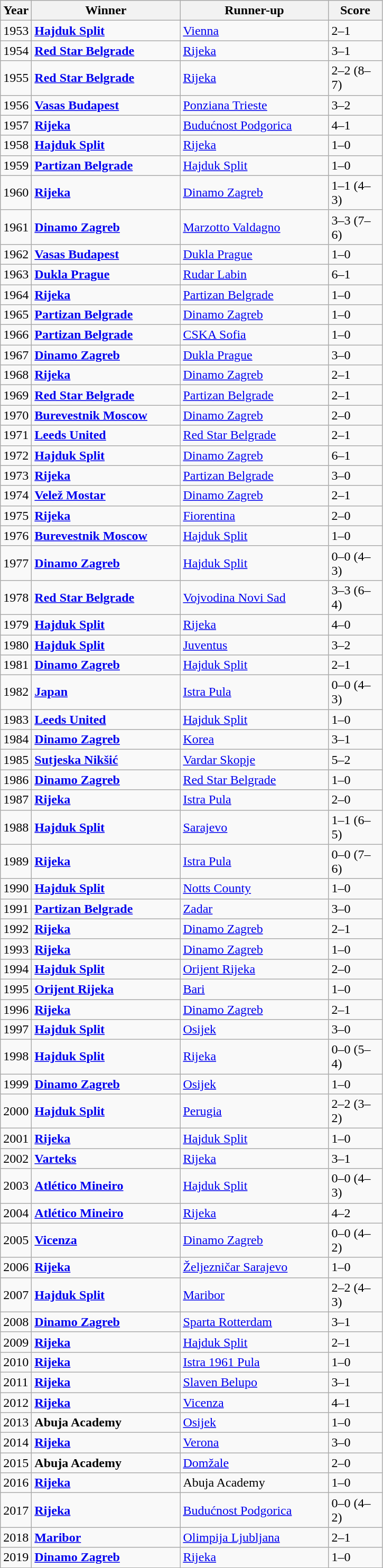<table class="wikitable">
<tr style="background: #efefef;">
<th width="30">Year</th>
<th width="180">Winner</th>
<th width="180">Runner-up</th>
<th width="60">Score</th>
</tr>
<tr>
<td>1953</td>
<td> <strong><a href='#'>Hajduk Split</a></strong></td>
<td> <a href='#'>Vienna</a></td>
<td>2–1</td>
</tr>
<tr>
<td>1954</td>
<td> <strong><a href='#'>Red Star Belgrade</a></strong></td>
<td> <a href='#'>Rijeka</a></td>
<td>3–1</td>
</tr>
<tr>
<td>1955</td>
<td> <strong><a href='#'>Red Star Belgrade</a></strong></td>
<td> <a href='#'>Rijeka</a></td>
<td>2–2 (8–7)</td>
</tr>
<tr>
<td>1956</td>
<td> <strong><a href='#'>Vasas Budapest</a></strong></td>
<td> <a href='#'>Ponziana Trieste</a></td>
<td>3–2</td>
</tr>
<tr>
<td>1957</td>
<td> <strong><a href='#'>Rijeka</a></strong></td>
<td> <a href='#'>Budućnost Podgorica</a></td>
<td>4–1</td>
</tr>
<tr>
<td>1958</td>
<td> <strong><a href='#'>Hajduk Split</a></strong></td>
<td> <a href='#'>Rijeka</a></td>
<td>1–0</td>
</tr>
<tr>
<td>1959</td>
<td> <strong><a href='#'>Partizan Belgrade</a></strong></td>
<td> <a href='#'>Hajduk Split</a></td>
<td>1–0</td>
</tr>
<tr>
<td>1960</td>
<td> <strong><a href='#'>Rijeka</a></strong></td>
<td> <a href='#'>Dinamo Zagreb</a></td>
<td>1–1 (4–3)</td>
</tr>
<tr>
<td>1961</td>
<td> <strong><a href='#'>Dinamo Zagreb</a></strong></td>
<td> <a href='#'>Marzotto Valdagno</a></td>
<td>3–3 (7–6)</td>
</tr>
<tr>
<td>1962</td>
<td> <strong><a href='#'>Vasas Budapest</a></strong></td>
<td> <a href='#'>Dukla Prague</a></td>
<td>1–0</td>
</tr>
<tr>
<td>1963</td>
<td> <strong><a href='#'>Dukla Prague</a></strong></td>
<td> <a href='#'>Rudar Labin</a></td>
<td>6–1</td>
</tr>
<tr>
<td>1964</td>
<td> <strong><a href='#'>Rijeka</a></strong></td>
<td> <a href='#'>Partizan Belgrade</a></td>
<td>1–0</td>
</tr>
<tr>
<td>1965</td>
<td> <strong><a href='#'>Partizan Belgrade</a></strong></td>
<td> <a href='#'>Dinamo Zagreb</a></td>
<td>1–0</td>
</tr>
<tr>
<td>1966</td>
<td> <strong><a href='#'>Partizan Belgrade</a></strong></td>
<td> <a href='#'>CSKA Sofia</a></td>
<td>1–0</td>
</tr>
<tr>
<td>1967</td>
<td> <strong><a href='#'>Dinamo Zagreb</a></strong></td>
<td> <a href='#'>Dukla Prague</a></td>
<td>3–0</td>
</tr>
<tr>
<td>1968</td>
<td> <strong><a href='#'>Rijeka</a></strong></td>
<td> <a href='#'>Dinamo Zagreb</a></td>
<td>2–1</td>
</tr>
<tr>
<td>1969</td>
<td> <strong><a href='#'>Red Star Belgrade</a></strong></td>
<td> <a href='#'>Partizan Belgrade</a></td>
<td>2–1</td>
</tr>
<tr>
<td>1970</td>
<td> <strong><a href='#'>Burevestnik Moscow</a></strong></td>
<td> <a href='#'>Dinamo Zagreb</a></td>
<td>2–0</td>
</tr>
<tr>
<td>1971</td>
<td> <strong><a href='#'>Leeds United</a></strong></td>
<td> <a href='#'>Red Star Belgrade</a></td>
<td>2–1</td>
</tr>
<tr>
<td>1972</td>
<td> <strong><a href='#'>Hajduk Split</a></strong></td>
<td> <a href='#'>Dinamo Zagreb</a></td>
<td>6–1</td>
</tr>
<tr>
<td>1973</td>
<td> <strong><a href='#'>Rijeka</a></strong></td>
<td> <a href='#'>Partizan Belgrade</a></td>
<td>3–0</td>
</tr>
<tr>
<td>1974</td>
<td> <strong><a href='#'>Velež Mostar</a></strong></td>
<td> <a href='#'>Dinamo Zagreb</a></td>
<td>2–1</td>
</tr>
<tr>
<td>1975</td>
<td> <strong><a href='#'>Rijeka</a></strong></td>
<td> <a href='#'>Fiorentina</a></td>
<td>2–0</td>
</tr>
<tr>
<td>1976</td>
<td> <strong><a href='#'>Burevestnik Moscow</a></strong></td>
<td> <a href='#'>Hajduk Split</a></td>
<td>1–0</td>
</tr>
<tr>
<td>1977</td>
<td> <strong><a href='#'>Dinamo Zagreb</a></strong></td>
<td> <a href='#'>Hajduk Split</a></td>
<td>0–0 (4–3)</td>
</tr>
<tr>
<td>1978</td>
<td> <strong><a href='#'>Red Star Belgrade</a></strong></td>
<td> <a href='#'>Vojvodina Novi Sad</a></td>
<td>3–3 (6–4)</td>
</tr>
<tr>
<td>1979</td>
<td> <strong><a href='#'>Hajduk Split</a></strong></td>
<td> <a href='#'>Rijeka</a></td>
<td>4–0</td>
</tr>
<tr>
<td>1980</td>
<td> <strong><a href='#'>Hajduk Split</a></strong></td>
<td> <a href='#'>Juventus</a></td>
<td>3–2</td>
</tr>
<tr>
<td>1981</td>
<td> <strong><a href='#'>Dinamo Zagreb</a></strong></td>
<td> <a href='#'>Hajduk Split</a></td>
<td>2–1</td>
</tr>
<tr>
<td>1982</td>
<td> <strong><a href='#'>Japan</a></strong></td>
<td> <a href='#'>Istra Pula</a></td>
<td>0–0 (4–3)</td>
</tr>
<tr>
<td>1983</td>
<td> <strong><a href='#'>Leeds United</a></strong></td>
<td> <a href='#'>Hajduk Split</a></td>
<td>1–0</td>
</tr>
<tr>
<td>1984</td>
<td> <strong><a href='#'>Dinamo Zagreb</a></strong></td>
<td> <a href='#'>Korea</a></td>
<td>3–1</td>
</tr>
<tr>
<td>1985</td>
<td> <strong><a href='#'>Sutjeska Nikšić</a></strong></td>
<td> <a href='#'>Vardar Skopje</a></td>
<td>5–2</td>
</tr>
<tr>
<td>1986</td>
<td> <strong><a href='#'>Dinamo Zagreb</a></strong></td>
<td> <a href='#'>Red Star Belgrade</a></td>
<td>1–0</td>
</tr>
<tr>
<td>1987</td>
<td> <strong><a href='#'>Rijeka</a></strong></td>
<td> <a href='#'>Istra Pula</a></td>
<td>2–0</td>
</tr>
<tr>
<td>1988</td>
<td> <strong><a href='#'>Hajduk Split</a></strong></td>
<td> <a href='#'>Sarajevo</a></td>
<td>1–1 (6–5)</td>
</tr>
<tr>
<td>1989</td>
<td> <strong><a href='#'>Rijeka</a></strong></td>
<td> <a href='#'>Istra Pula</a></td>
<td>0–0 (7–6)</td>
</tr>
<tr>
<td>1990</td>
<td> <strong><a href='#'>Hajduk Split</a></strong></td>
<td> <a href='#'>Notts County</a></td>
<td>1–0</td>
</tr>
<tr>
<td>1991</td>
<td> <strong><a href='#'>Partizan Belgrade</a></strong></td>
<td> <a href='#'>Zadar</a></td>
<td>3–0</td>
</tr>
<tr>
<td>1992</td>
<td> <strong><a href='#'>Rijeka</a></strong></td>
<td> <a href='#'>Dinamo Zagreb</a></td>
<td>2–1</td>
</tr>
<tr>
<td>1993</td>
<td> <strong><a href='#'>Rijeka</a></strong></td>
<td> <a href='#'>Dinamo Zagreb</a></td>
<td>1–0</td>
</tr>
<tr>
<td>1994</td>
<td> <strong><a href='#'>Hajduk Split</a></strong></td>
<td> <a href='#'>Orijent Rijeka</a></td>
<td>2–0</td>
</tr>
<tr>
<td>1995</td>
<td> <strong><a href='#'>Orijent Rijeka</a></strong></td>
<td> <a href='#'>Bari</a></td>
<td>1–0</td>
</tr>
<tr>
<td>1996</td>
<td> <strong><a href='#'>Rijeka</a></strong></td>
<td> <a href='#'>Dinamo Zagreb</a></td>
<td>2–1</td>
</tr>
<tr>
<td>1997</td>
<td> <strong><a href='#'>Hajduk Split</a></strong></td>
<td> <a href='#'>Osijek</a></td>
<td>3–0</td>
</tr>
<tr>
<td>1998</td>
<td> <strong><a href='#'>Hajduk Split</a></strong></td>
<td> <a href='#'>Rijeka</a></td>
<td>0–0 (5–4)</td>
</tr>
<tr>
<td>1999</td>
<td> <strong><a href='#'>Dinamo Zagreb</a></strong></td>
<td> <a href='#'>Osijek</a></td>
<td>1–0</td>
</tr>
<tr>
<td>2000</td>
<td> <strong><a href='#'>Hajduk Split</a></strong></td>
<td> <a href='#'>Perugia</a></td>
<td>2–2 (3–2)</td>
</tr>
<tr>
<td>2001</td>
<td> <strong><a href='#'>Rijeka</a></strong></td>
<td> <a href='#'>Hajduk Split</a></td>
<td>1–0</td>
</tr>
<tr>
<td>2002</td>
<td> <strong><a href='#'>Varteks</a></strong></td>
<td> <a href='#'>Rijeka</a></td>
<td>3–1</td>
</tr>
<tr>
<td>2003</td>
<td> <strong><a href='#'>Atlético Mineiro</a></strong></td>
<td> <a href='#'>Hajduk Split</a></td>
<td>0–0 (4–3)</td>
</tr>
<tr>
<td>2004</td>
<td> <strong><a href='#'>Atlético Mineiro</a></strong></td>
<td> <a href='#'>Rijeka</a></td>
<td>4–2</td>
</tr>
<tr>
<td>2005</td>
<td> <strong><a href='#'>Vicenza</a></strong></td>
<td> <a href='#'>Dinamo Zagreb</a></td>
<td>0–0 (4–2)</td>
</tr>
<tr>
<td>2006</td>
<td> <strong><a href='#'>Rijeka</a></strong></td>
<td> <a href='#'>Željezničar Sarajevo</a></td>
<td>1–0</td>
</tr>
<tr>
<td>2007</td>
<td> <strong><a href='#'>Hajduk Split</a></strong></td>
<td> <a href='#'>Maribor</a></td>
<td>2–2 (4–3)</td>
</tr>
<tr>
<td>2008</td>
<td> <strong><a href='#'>Dinamo Zagreb</a></strong></td>
<td> <a href='#'>Sparta Rotterdam</a></td>
<td>3–1</td>
</tr>
<tr>
<td>2009</td>
<td> <strong><a href='#'>Rijeka</a></strong></td>
<td> <a href='#'>Hajduk Split</a></td>
<td>2–1</td>
</tr>
<tr>
<td>2010</td>
<td> <strong><a href='#'>Rijeka</a></strong></td>
<td> <a href='#'>Istra 1961 Pula</a></td>
<td>1–0</td>
</tr>
<tr>
<td>2011</td>
<td> <strong><a href='#'>Rijeka</a></strong></td>
<td> <a href='#'>Slaven Belupo</a></td>
<td>3–1</td>
</tr>
<tr>
<td>2012</td>
<td> <strong><a href='#'>Rijeka</a></strong></td>
<td> <a href='#'>Vicenza</a></td>
<td>4–1</td>
</tr>
<tr>
<td>2013</td>
<td> <strong>Abuja Academy</strong></td>
<td> <a href='#'>Osijek</a></td>
<td>1–0</td>
</tr>
<tr>
<td>2014</td>
<td> <strong><a href='#'>Rijeka</a></strong></td>
<td> <a href='#'>Verona</a></td>
<td>3–0</td>
</tr>
<tr>
<td>2015</td>
<td> <strong>Abuja Academy</strong></td>
<td> <a href='#'>Domžale</a></td>
<td>2–0</td>
</tr>
<tr>
<td>2016</td>
<td> <strong><a href='#'>Rijeka</a></strong></td>
<td> Abuja Academy</td>
<td>1–0</td>
</tr>
<tr>
<td>2017</td>
<td> <strong><a href='#'>Rijeka</a></strong></td>
<td> <a href='#'>Budućnost Podgorica</a></td>
<td>0–0 (4–2)</td>
</tr>
<tr>
<td>2018</td>
<td> <strong><a href='#'>Maribor</a></strong></td>
<td> <a href='#'>Olimpija Ljubljana</a></td>
<td>2–1</td>
</tr>
<tr>
<td>2019</td>
<td> <strong><a href='#'>Dinamo Zagreb</a></strong></td>
<td> <a href='#'>Rijeka</a></td>
<td>1–0</td>
</tr>
<tr>
</tr>
</table>
